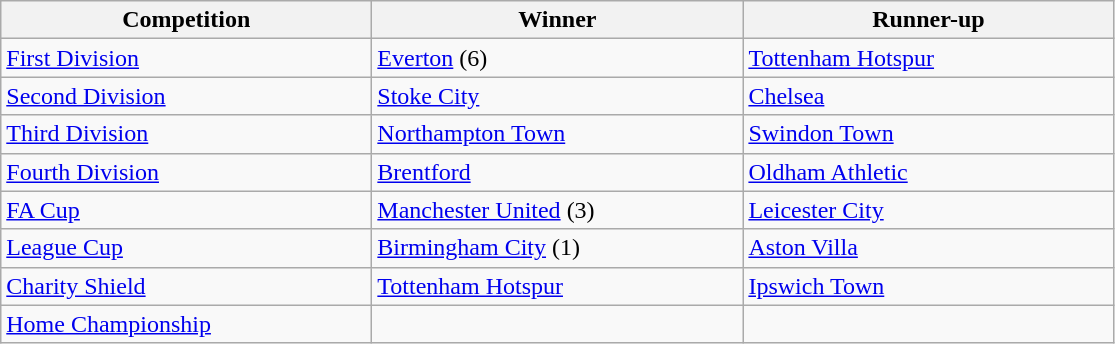<table class="wikitable">
<tr>
<th style="width:15em">Competition</th>
<th style="width:15em">Winner</th>
<th style="width:15em">Runner-up</th>
</tr>
<tr>
<td><a href='#'>First Division</a></td>
<td><a href='#'>Everton</a> (6)</td>
<td><a href='#'>Tottenham Hotspur</a></td>
</tr>
<tr>
<td><a href='#'>Second Division</a></td>
<td><a href='#'>Stoke City</a></td>
<td><a href='#'>Chelsea</a></td>
</tr>
<tr>
<td><a href='#'>Third Division</a></td>
<td><a href='#'>Northampton Town</a></td>
<td><a href='#'>Swindon Town</a></td>
</tr>
<tr>
<td><a href='#'>Fourth Division</a></td>
<td><a href='#'>Brentford</a></td>
<td><a href='#'>Oldham Athletic</a></td>
</tr>
<tr>
<td><a href='#'>FA Cup</a></td>
<td><a href='#'>Manchester United</a> (3)</td>
<td><a href='#'>Leicester City</a></td>
</tr>
<tr>
<td><a href='#'>League Cup</a></td>
<td><a href='#'>Birmingham City</a> (1)</td>
<td><a href='#'>Aston Villa</a></td>
</tr>
<tr>
<td><a href='#'>Charity Shield</a></td>
<td><a href='#'>Tottenham Hotspur</a></td>
<td><a href='#'>Ipswich Town</a></td>
</tr>
<tr>
<td><a href='#'>Home Championship</a></td>
<td></td>
<td></td>
</tr>
</table>
